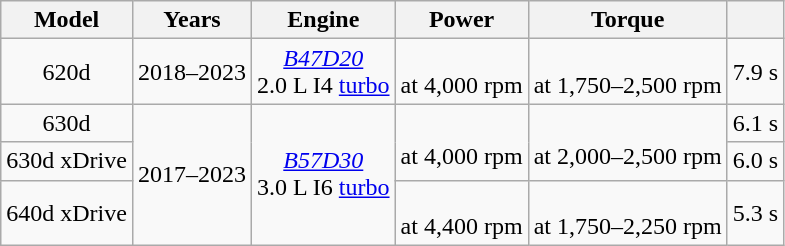<table class="wikitable sortable" style="text-align: center;">
<tr>
<th>Model</th>
<th>Years</th>
<th>Engine</th>
<th>Power</th>
<th>Torque</th>
<th></th>
</tr>
<tr>
<td>620d</td>
<td>2018–2023</td>
<td><em><a href='#'>B47D20</a></em> <br> 2.0 L I4 <a href='#'>turbo</a></td>
<td> <br> at 4,000 rpm</td>
<td> <br> at 1,750–2,500 rpm</td>
<td>7.9 s</td>
</tr>
<tr>
<td>630d</td>
<td rowspan="3">2017–2023</td>
<td rowspan="3"><em><a href='#'>B57D30</a></em> <br> 3.0 L I6 <a href='#'>turbo</a></td>
<td rowspan="2"> <br> at 4,000 rpm</td>
<td rowspan="2"> <br> at 2,000–2,500 rpm</td>
<td>6.1 s</td>
</tr>
<tr>
<td>630d xDrive</td>
<td>6.0 s</td>
</tr>
<tr>
<td>640d xDrive</td>
<td> <br> at 4,400 rpm</td>
<td> <br> at 1,750–2,250 rpm</td>
<td>5.3 s</td>
</tr>
</table>
